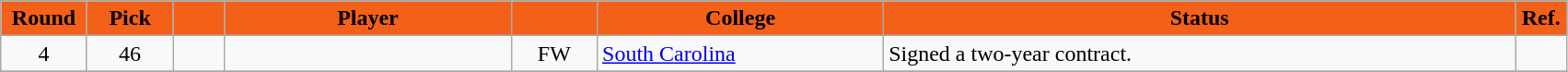<table class="wikitable sortable" style="text-align:left;">
<tr>
<th style="background:#f36018; color:#000; width:55px;">Round</th>
<th style="background:#f36018; color:#000; width:55px;">Pick</th>
<th style="background:#f36018; color:#000; width:30px;"></th>
<th style="background:#f36018; color:#000; width:200px;">Player</th>
<th style="background:#f36018; color:#000; width:55px;"></th>
<th style="background:#f36018; color:#000; width:200px;">College</th>
<th style="background:#f36018; color:#000; width:450px;">Status</th>
<th style="background:#f36018; color:#000; width:30px;">Ref.</th>
</tr>
<tr>
<td align="center">4</td>
<td align="center">46</td>
<td></td>
<td></td>
<td align="center">FW</td>
<td><a href='#'>South Carolina</a></td>
<td>Signed a two-year contract.</td>
<td></td>
</tr>
<tr>
</tr>
</table>
